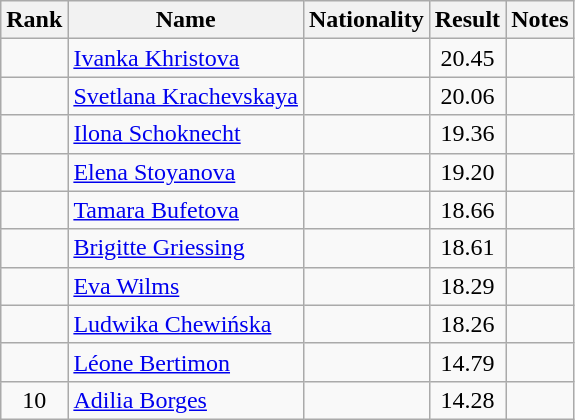<table class="wikitable sortable" style="text-align:center">
<tr>
<th>Rank</th>
<th>Name</th>
<th>Nationality</th>
<th>Result</th>
<th>Notes</th>
</tr>
<tr>
<td></td>
<td align="left"><a href='#'>Ivanka Khristova</a></td>
<td align=left></td>
<td>20.45</td>
<td></td>
</tr>
<tr>
<td></td>
<td align="left"><a href='#'>Svetlana Krachevskaya</a></td>
<td align=left></td>
<td>20.06</td>
<td></td>
</tr>
<tr>
<td></td>
<td align="left"><a href='#'>Ilona Schoknecht</a></td>
<td align=left></td>
<td>19.36</td>
<td></td>
</tr>
<tr>
<td></td>
<td align="left"><a href='#'>Elena Stoyanova</a></td>
<td align=left></td>
<td>19.20</td>
<td></td>
</tr>
<tr>
<td></td>
<td align="left"><a href='#'>Tamara Bufetova</a></td>
<td align=left></td>
<td>18.66</td>
<td></td>
</tr>
<tr>
<td></td>
<td align="left"><a href='#'>Brigitte Griessing</a></td>
<td align=left></td>
<td>18.61</td>
<td></td>
</tr>
<tr>
<td></td>
<td align="left"><a href='#'>Eva Wilms</a></td>
<td align=left></td>
<td>18.29</td>
<td></td>
</tr>
<tr>
<td></td>
<td align="left"><a href='#'>Ludwika Chewińska</a></td>
<td align=left></td>
<td>18.26</td>
<td></td>
</tr>
<tr>
<td></td>
<td align="left"><a href='#'>Léone Bertimon</a></td>
<td align=left></td>
<td>14.79</td>
<td></td>
</tr>
<tr>
<td>10</td>
<td align="left"><a href='#'>Adilia Borges</a></td>
<td align=left></td>
<td>14.28</td>
<td></td>
</tr>
</table>
